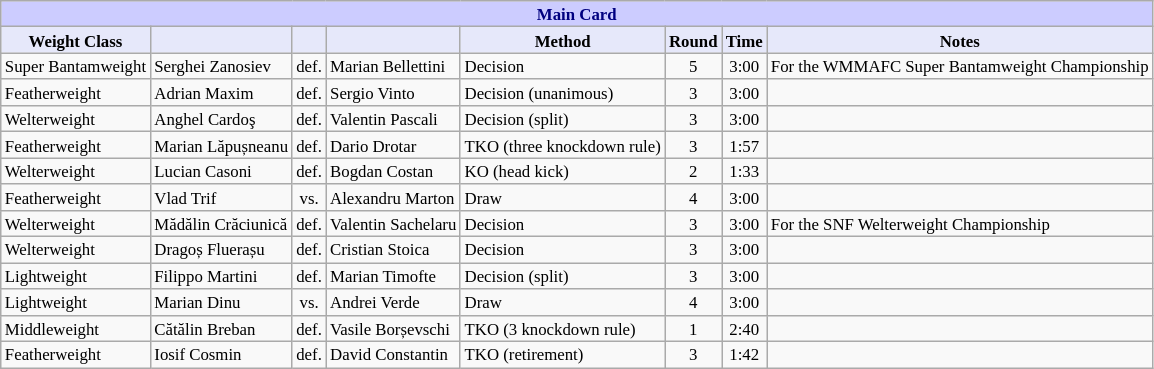<table class="wikitable" style="font-size: 70%;">
<tr>
<th colspan="8" style="background-color: #ccf; color: #000080; text-align: center;"><strong>Main Card</strong></th>
</tr>
<tr>
<th colspan="1" style="background-color: #E6E8FA; color: #000000; text-align: center;">Weight Class</th>
<th colspan="1" style="background-color: #E6E8FA; color: #000000; text-align: center;"></th>
<th colspan="1" style="background-color: #E6E8FA; color: #000000; text-align: center;"></th>
<th colspan="1" style="background-color: #E6E8FA; color: #000000; text-align: center;"></th>
<th colspan="1" style="background-color: #E6E8FA; color: #000000; text-align: center;">Method</th>
<th colspan="1" style="background-color: #E6E8FA; color: #000000; text-align: center;">Round</th>
<th colspan="1" style="background-color: #E6E8FA; color: #000000; text-align: center;">Time</th>
<th colspan="1" style="background-color: #E6E8FA; color: #000000; text-align: center;">Notes</th>
</tr>
<tr>
<td>Super Bantamweight</td>
<td> Serghei Zanosiev</td>
<td align=center>def.</td>
<td> Marian Bellettini</td>
<td>Decision</td>
<td align=center>5</td>
<td align=center>3:00</td>
<td>For the WMMAFC Super Bantamweight Championship</td>
</tr>
<tr>
<td>Featherweight</td>
<td> Adrian Maxim</td>
<td align=center>def.</td>
<td> Sergio Vinto</td>
<td>Decision (unanimous)</td>
<td align=center>3</td>
<td align=center>3:00</td>
<td></td>
</tr>
<tr>
<td>Welterweight</td>
<td> Anghel Cardoş</td>
<td align=center>def.</td>
<td> Valentin Pascali</td>
<td>Decision (split)</td>
<td align=center>3</td>
<td align=center>3:00</td>
<td></td>
</tr>
<tr>
<td>Featherweight</td>
<td> Marian Lăpușneanu</td>
<td align=center>def.</td>
<td> Dario Drotar</td>
<td>TKO (three knockdown rule)</td>
<td align=center>3</td>
<td align=center>1:57</td>
<td></td>
</tr>
<tr>
<td>Welterweight</td>
<td> Lucian Casoni</td>
<td align=center>def.</td>
<td> Bogdan Costan</td>
<td>KO (head kick)</td>
<td align=center>2</td>
<td align=center>1:33</td>
<td></td>
</tr>
<tr>
<td>Featherweight</td>
<td> Vlad Trif</td>
<td align=center>vs.</td>
<td> Alexandru Marton</td>
<td>Draw</td>
<td align=center>4</td>
<td align=center>3:00</td>
<td></td>
</tr>
<tr>
<td>Welterweight</td>
<td> Mădălin Crăciunică</td>
<td align=center>def.</td>
<td> Valentin Sachelaru</td>
<td>Decision</td>
<td align=center>3</td>
<td align=center>3:00</td>
<td>For the SNF Welterweight Championship</td>
</tr>
<tr>
<td>Welterweight</td>
<td> Dragoș Fluerașu</td>
<td align=center>def.</td>
<td> Cristian Stoica</td>
<td>Decision</td>
<td align=center>3</td>
<td align=center>3:00</td>
<td></td>
</tr>
<tr>
<td>Lightweight</td>
<td> Filippo Martini</td>
<td align=center>def.</td>
<td> Marian Timofte</td>
<td>Decision (split)</td>
<td align=center>3</td>
<td align=center>3:00</td>
<td></td>
</tr>
<tr>
<td>Lightweight</td>
<td> Marian Dinu</td>
<td align=center>vs.</td>
<td> Andrei Verde</td>
<td>Draw</td>
<td align=center>4</td>
<td align=center>3:00</td>
<td></td>
</tr>
<tr>
<td>Middleweight</td>
<td> Cătălin Breban</td>
<td align=center>def.</td>
<td> Vasile Borșevschi</td>
<td>TKO (3 knockdown rule)</td>
<td align=center>1</td>
<td align=center>2:40</td>
<td></td>
</tr>
<tr>
<td>Featherweight</td>
<td> Iosif Cosmin</td>
<td align=center>def.</td>
<td> David Constantin</td>
<td>TKO (retirement)</td>
<td align=center>3</td>
<td align=center>1:42</td>
<td></td>
</tr>
</table>
